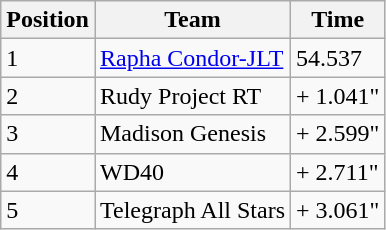<table class="wikitable">
<tr>
<th>Position</th>
<th>Team</th>
<th>Time</th>
</tr>
<tr>
<td>1</td>
<td><a href='#'>Rapha Condor-JLT</a></td>
<td>54.537</td>
</tr>
<tr>
<td>2</td>
<td>Rudy Project RT</td>
<td>+ 1.041"</td>
</tr>
<tr>
<td>3</td>
<td>Madison Genesis</td>
<td>+ 2.599"</td>
</tr>
<tr>
<td>4</td>
<td>WD40</td>
<td>+ 2.711"</td>
</tr>
<tr>
<td>5</td>
<td>Telegraph All Stars</td>
<td>+ 3.061"</td>
</tr>
</table>
